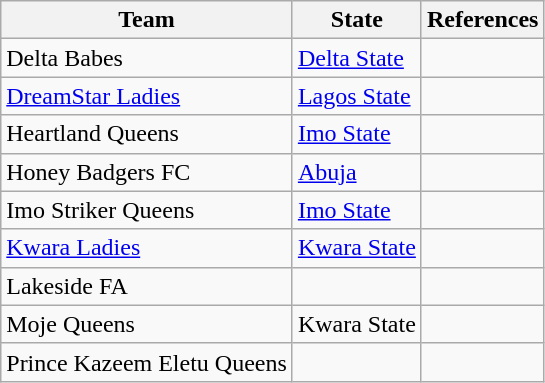<table class="wikitable">
<tr>
<th>Team</th>
<th>State</th>
<th>References</th>
</tr>
<tr>
<td>Delta Babes</td>
<td><a href='#'>Delta State</a></td>
<td></td>
</tr>
<tr>
<td><a href='#'>DreamStar Ladies</a></td>
<td><a href='#'>Lagos State</a></td>
<td></td>
</tr>
<tr>
<td>Heartland Queens</td>
<td><a href='#'>Imo State</a></td>
<td></td>
</tr>
<tr>
<td>Honey Badgers FC</td>
<td><a href='#'>Abuja</a></td>
<td></td>
</tr>
<tr>
<td>Imo Striker Queens</td>
<td><a href='#'>Imo State</a></td>
<td></td>
</tr>
<tr>
<td><a href='#'>Kwara Ladies</a></td>
<td><a href='#'>Kwara State</a></td>
<td></td>
</tr>
<tr>
<td>Lakeside FA</td>
<td></td>
<td></td>
</tr>
<tr>
<td>Moje Queens</td>
<td>Kwara State</td>
<td></td>
</tr>
<tr>
<td>Prince Kazeem Eletu Queens</td>
<td></td>
<td></td>
</tr>
</table>
